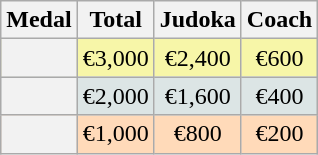<table class=wikitable style="text-align:center;">
<tr>
<th>Medal</th>
<th>Total</th>
<th>Judoka</th>
<th>Coach</th>
</tr>
<tr bgcolor=F7F6A8>
<th></th>
<td>€3,000</td>
<td>€2,400</td>
<td>€600</td>
</tr>
<tr bgcolor=DCE5E5>
<th></th>
<td>€2,000</td>
<td>€1,600</td>
<td>€400</td>
</tr>
<tr bgcolor=FFDAB9>
<th></th>
<td>€1,000</td>
<td>€800</td>
<td>€200</td>
</tr>
</table>
